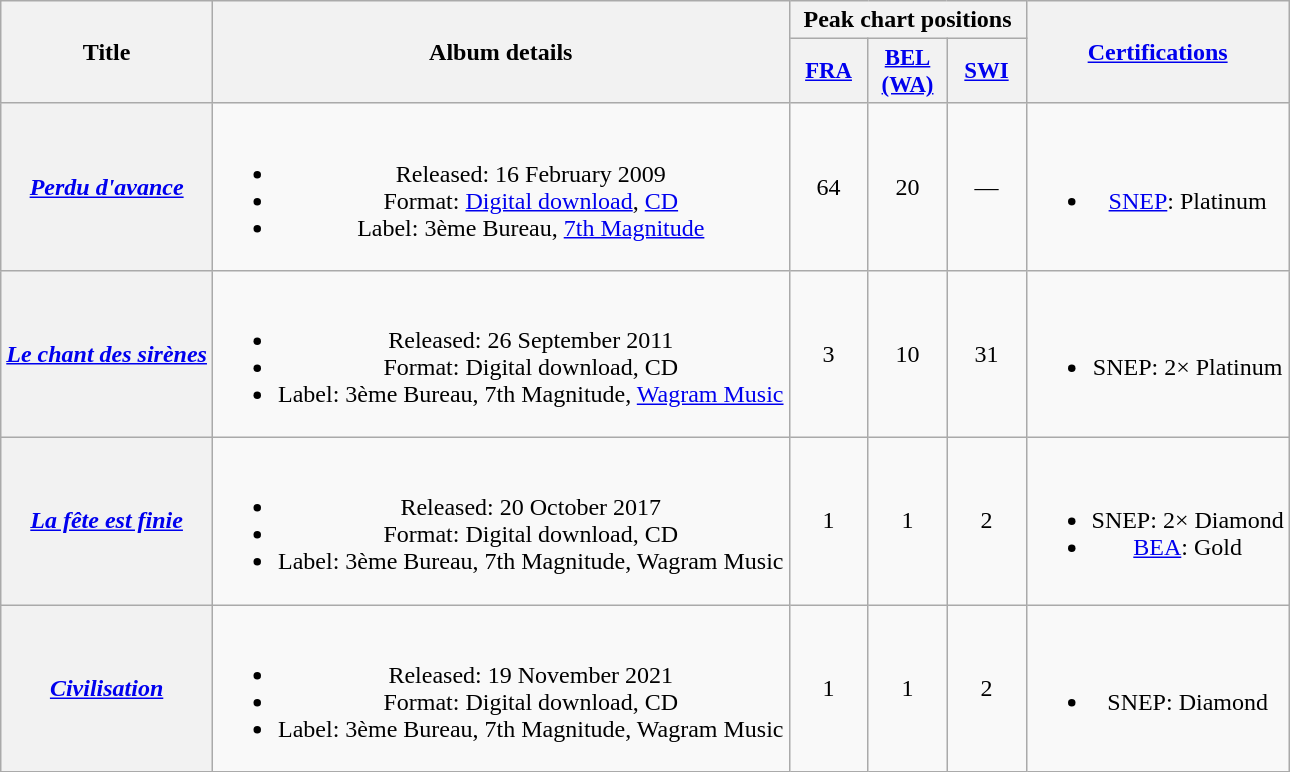<table class="wikitable plainrowheaders" style="text-align:center;">
<tr>
<th scope="col" rowspan="2">Title</th>
<th scope="col" rowspan="2">Album details</th>
<th scope="col" colspan="3">Peak chart positions</th>
<th scope="col" rowspan="2"><a href='#'>Certifications</a></th>
</tr>
<tr>
<th scope="col" style="width:3em;font-size:95%;"><a href='#'>FRA</a><br></th>
<th scope="col" style="width:3em;font-size:95%;"><a href='#'>BEL (WA)</a><br></th>
<th scope="col" style="width:3em;font-size:95%;"><a href='#'>SWI</a><br></th>
</tr>
<tr>
<th scope="row"><em><a href='#'>Perdu d'avance</a></em></th>
<td><br><ul><li>Released: 16 February 2009</li><li>Format: <a href='#'>Digital download</a>, <a href='#'>CD</a></li><li>Label: 3ème Bureau, <a href='#'>7th Magnitude</a></li></ul></td>
<td>64</td>
<td>20</td>
<td>—</td>
<td><br><ul><li><a href='#'>SNEP</a>: Platinum</li></ul></td>
</tr>
<tr>
<th scope="row"><em><a href='#'>Le chant des sirènes</a></em></th>
<td><br><ul><li>Released: 26 September 2011</li><li>Format: Digital download, CD</li><li>Label: 3ème Bureau, 7th Magnitude, <a href='#'>Wagram Music</a></li></ul></td>
<td>3</td>
<td>10</td>
<td>31</td>
<td><br><ul><li>SNEP: 2× Platinum</li></ul></td>
</tr>
<tr>
<th scope="row"><em><a href='#'>La fête est finie</a></em></th>
<td><br><ul><li>Released: 20 October 2017</li><li>Format: Digital download, CD</li><li>Label: 3ème Bureau, 7th Magnitude, Wagram Music</li></ul></td>
<td>1</td>
<td>1</td>
<td>2</td>
<td><br><ul><li>SNEP: 2× Diamond</li><li><a href='#'>BEA</a>: Gold</li></ul></td>
</tr>
<tr>
<th scope="row"><em><a href='#'>Civilisation</a></em></th>
<td><br><ul><li>Released: 19 November 2021</li><li>Format: Digital download, CD</li><li>Label: 3ème Bureau, 7th Magnitude, Wagram Music</li></ul></td>
<td>1</td>
<td>1</td>
<td>2</td>
<td><br><ul><li>SNEP: Diamond</li></ul></td>
</tr>
</table>
